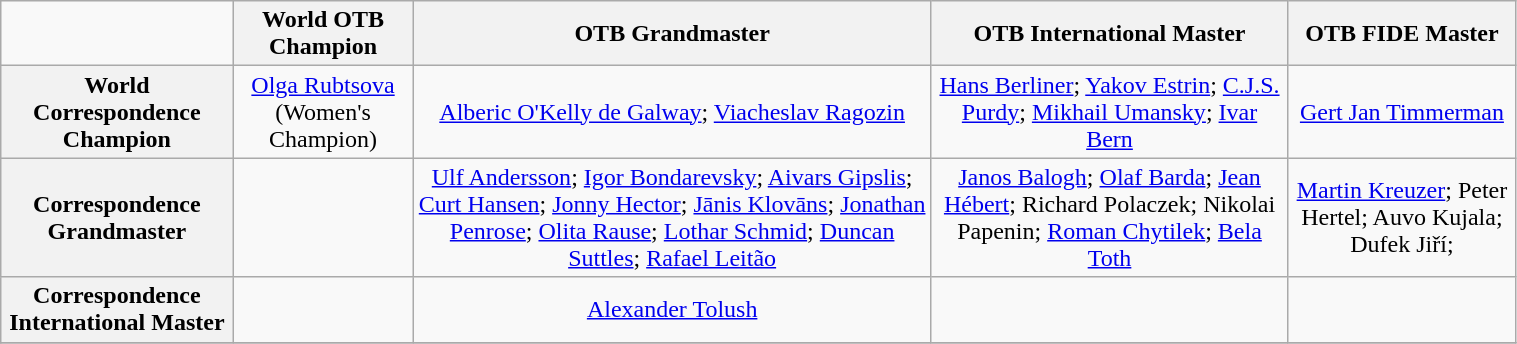<table class="wikitable" style="text-align:center; width:80%;">
<tr>
<td></td>
<th scope=col>World OTB Champion</th>
<th scope=col>OTB Grandmaster</th>
<th scope=col>OTB International Master</th>
<th scope=col>OTB FIDE Master</th>
</tr>
<tr>
<th scope=row>World Correspondence Champion</th>
<td><a href='#'>Olga Rubtsova</a> (Women's Champion)</td>
<td><a href='#'>Alberic O'Kelly de Galway</a>; <a href='#'>Viacheslav Ragozin</a></td>
<td><a href='#'>Hans Berliner</a>; <a href='#'>Yakov Estrin</a>; <a href='#'>C.J.S. Purdy</a>; <a href='#'>Mikhail Umansky</a>; <a href='#'>Ivar Bern</a></td>
<td><a href='#'>Gert Jan Timmerman</a></td>
</tr>
<tr>
<th scope=row>Correspondence Grandmaster</th>
<td></td>
<td><a href='#'>Ulf Andersson</a>; <a href='#'>Igor Bondarevsky</a>; <a href='#'>Aivars Gipslis</a>; <a href='#'>Curt Hansen</a>; <a href='#'>Jonny Hector</a>; <a href='#'>Jānis Klovāns</a>; <a href='#'>Jonathan Penrose</a>; <a href='#'>Olita Rause</a>; <a href='#'>Lothar Schmid</a>; <a href='#'>Duncan Suttles</a>; <a href='#'>Rafael Leitão</a></td>
<td><a href='#'>Janos Balogh</a>; <a href='#'>Olaf Barda</a>; <a href='#'>Jean Hébert</a>; Richard Polaczek; Nikolai Papenin; <a href='#'>Roman Chytilek</a>; <a href='#'>Bela Toth</a></td>
<td><a href='#'>Martin Kreuzer</a>; Peter Hertel; Auvo Kujala; Dufek  Jiří;</td>
</tr>
<tr>
<th scope=row>Correspondence International Master</th>
<td></td>
<td><a href='#'>Alexander Tolush</a></td>
<td></td>
<td></td>
</tr>
<tr>
</tr>
</table>
